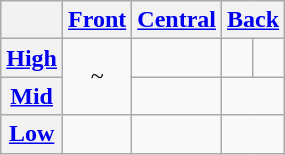<table class="wikitable" style="text-align:center">
<tr>
<th></th>
<th><a href='#'>Front</a></th>
<th><a href='#'>Central</a></th>
<th colspan="2"><a href='#'>Back</a></th>
</tr>
<tr align="center">
<th><a href='#'>High</a></th>
<td rowspan="2"> ~ </td>
<td></td>
<td></td>
<td></td>
</tr>
<tr align="center">
<th><a href='#'>Mid</a></th>
<td></td>
<td colspan="2"></td>
</tr>
<tr align="center">
<th><a href='#'>Low</a></th>
<td></td>
<td></td>
<td colspan="2"></td>
</tr>
</table>
